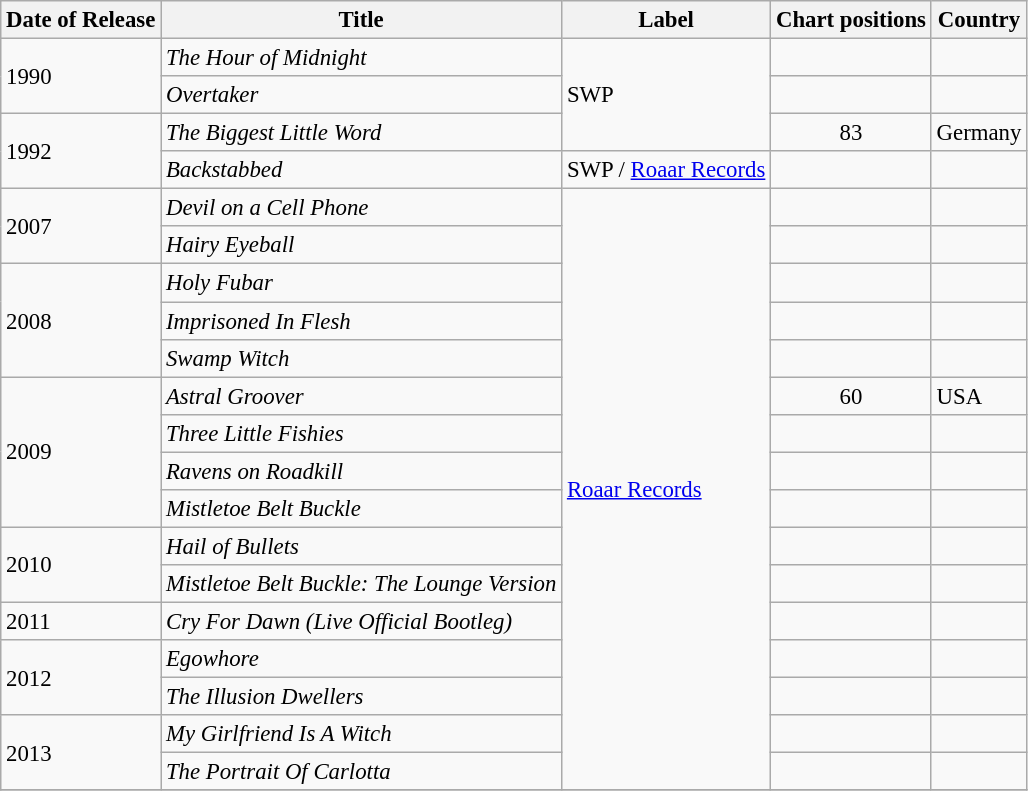<table class="wikitable" style="font-size:95%;">
<tr>
<th>Date of Release</th>
<th>Title</th>
<th>Label</th>
<th>Chart positions</th>
<th>Country</th>
</tr>
<tr>
<td rowspan="2">1990</td>
<td><em>The Hour of Midnight</em></td>
<td rowspan="3">SWP</td>
<td align="center"></td>
<td></td>
</tr>
<tr>
<td><em>Overtaker</em></td>
<td align="center"></td>
<td></td>
</tr>
<tr>
<td rowspan="2">1992</td>
<td><em>The Biggest Little Word</em></td>
<td align="center">83</td>
<td>Germany</td>
</tr>
<tr>
<td><em>Backstabbed</em></td>
<td>SWP / <a href='#'>Roaar Records</a></td>
<td align="center"></td>
<td></td>
</tr>
<tr>
<td rowspan="2">2007</td>
<td><em>Devil on a Cell Phone</em></td>
<td rowspan="16"><a href='#'>Roaar Records</a></td>
<td align="center"></td>
<td></td>
</tr>
<tr>
<td><em>Hairy Eyeball</em></td>
<td align="center"></td>
<td></td>
</tr>
<tr>
<td rowspan="3">2008</td>
<td><em>Holy Fubar</em></td>
<td align="center"></td>
<td></td>
</tr>
<tr>
<td><em>Imprisoned In Flesh</em></td>
<td align="center"></td>
<td></td>
</tr>
<tr>
<td><em>Swamp Witch</em></td>
<td align="center"></td>
<td></td>
</tr>
<tr>
<td rowspan="4">2009</td>
<td><em>Astral Groover</em></td>
<td align="center">60</td>
<td>USA</td>
</tr>
<tr>
<td><em>Three Little Fishies</em></td>
<td align="center"></td>
<td></td>
</tr>
<tr>
<td><em>Ravens on Roadkill</em></td>
<td align="center"></td>
<td></td>
</tr>
<tr>
<td><em>Mistletoe Belt Buckle</em></td>
<td align="center"></td>
<td></td>
</tr>
<tr>
<td rowspan="2">2010</td>
<td><em>Hail of Bullets</em></td>
<td align="center"></td>
<td></td>
</tr>
<tr>
<td><em>Mistletoe Belt Buckle: The Lounge Version</em></td>
<td align="center"></td>
<td></td>
</tr>
<tr>
<td rowspan="1">2011</td>
<td><em>Cry For Dawn (Live Official Bootleg)</em></td>
<td align="center"></td>
<td></td>
</tr>
<tr>
<td rowspan="2">2012</td>
<td><em>Egowhore</em></td>
<td align="center"></td>
<td></td>
</tr>
<tr>
<td><em>The Illusion Dwellers</em></td>
<td align="center"></td>
<td></td>
</tr>
<tr>
<td rowspan="2">2013</td>
<td><em>My Girlfriend Is A Witch</em></td>
<td align="center"></td>
<td></td>
</tr>
<tr>
<td><em>The Portrait Of Carlotta</em></td>
<td align="center"></td>
<td></td>
</tr>
<tr>
</tr>
</table>
